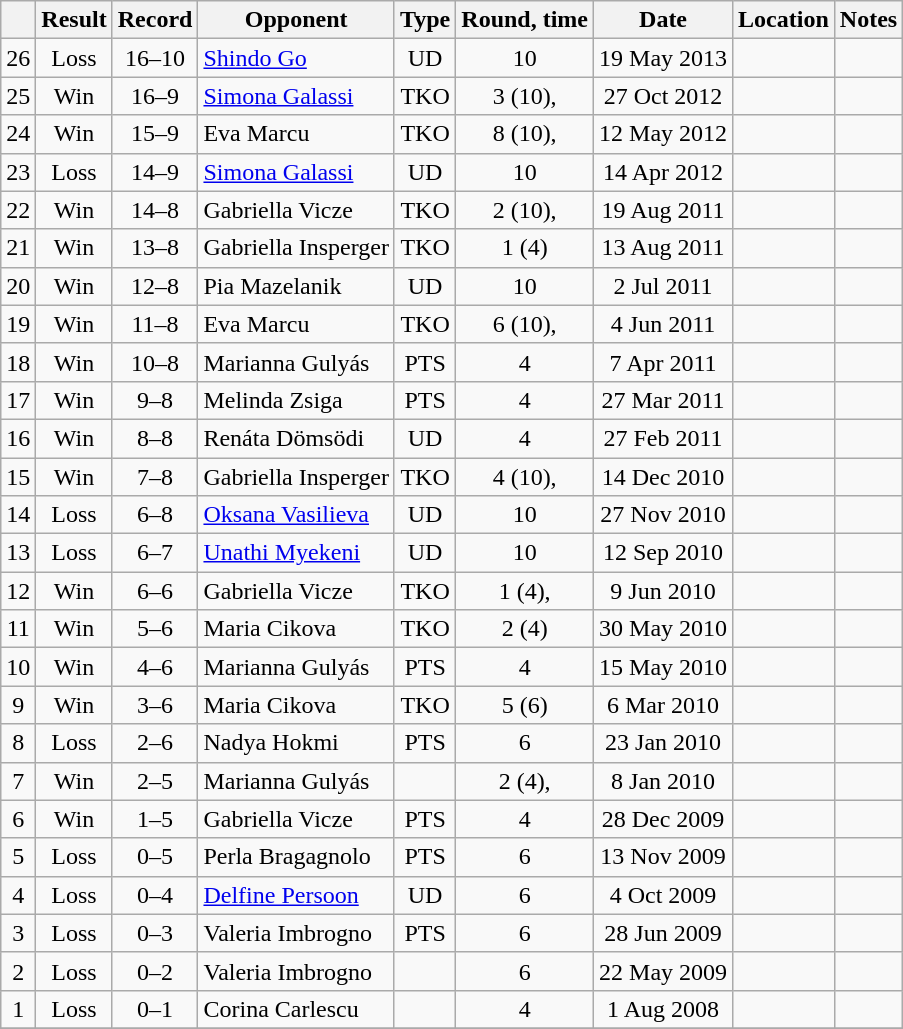<table class="wikitable" style="text-align:center">
<tr>
<th></th>
<th>Result</th>
<th>Record</th>
<th>Opponent</th>
<th>Type</th>
<th>Round, time</th>
<th>Date</th>
<th>Location</th>
<th>Notes</th>
</tr>
<tr>
<td>26</td>
<td>Loss</td>
<td>16–10</td>
<td align=left> <a href='#'>Shindo Go</a></td>
<td>UD</td>
<td>10</td>
<td>19 May 2013</td>
<td align=left></td>
<td align=left></td>
</tr>
<tr>
<td>25</td>
<td>Win</td>
<td>16–9</td>
<td align=left> <a href='#'>Simona Galassi</a></td>
<td>TKO</td>
<td>3 (10), </td>
<td>27 Oct 2012</td>
<td align=left></td>
<td align=left></td>
</tr>
<tr>
<td>24</td>
<td>Win</td>
<td>15–9</td>
<td align=left> Eva Marcu</td>
<td>TKO</td>
<td>8 (10), </td>
<td>12 May 2012</td>
<td align=left></td>
<td align=left></td>
</tr>
<tr>
<td>23</td>
<td>Loss</td>
<td>14–9</td>
<td align=left> <a href='#'>Simona Galassi</a></td>
<td>UD</td>
<td>10</td>
<td>14 Apr 2012</td>
<td align=left></td>
<td align=left></td>
</tr>
<tr>
<td>22</td>
<td>Win</td>
<td>14–8</td>
<td align=left> Gabriella Vicze</td>
<td>TKO</td>
<td>2 (10), </td>
<td>19 Aug 2011</td>
<td align=left></td>
<td></td>
</tr>
<tr>
<td>21</td>
<td>Win</td>
<td>13–8</td>
<td align=left> Gabriella Insperger</td>
<td>TKO</td>
<td>1 (4)</td>
<td>13 Aug 2011</td>
<td align=left></td>
<td></td>
</tr>
<tr>
<td>20</td>
<td>Win</td>
<td>12–8</td>
<td align=left> Pia Mazelanik</td>
<td>UD</td>
<td>10</td>
<td>2 Jul 2011</td>
<td align=left></td>
<td align=left></td>
</tr>
<tr>
<td>19</td>
<td>Win</td>
<td>11–8</td>
<td align=left> Eva Marcu</td>
<td>TKO</td>
<td>6 (10), </td>
<td>4 Jun 2011</td>
<td align=left></td>
<td align=left></td>
</tr>
<tr>
<td>18</td>
<td>Win</td>
<td>10–8</td>
<td align=left> Marianna Gulyás</td>
<td>PTS</td>
<td>4</td>
<td>7 Apr 2011</td>
<td align=left></td>
<td></td>
</tr>
<tr>
<td>17</td>
<td>Win</td>
<td>9–8</td>
<td align=left> Melinda Zsiga</td>
<td>PTS</td>
<td>4</td>
<td>27 Mar 2011</td>
<td align=left></td>
<td></td>
</tr>
<tr>
<td>16</td>
<td>Win</td>
<td>8–8</td>
<td align=left> Renáta Dömsödi</td>
<td>UD</td>
<td>4</td>
<td>27 Feb 2011</td>
<td align=left></td>
<td></td>
</tr>
<tr>
<td>15</td>
<td>Win</td>
<td>7–8</td>
<td align=left> Gabriella Insperger</td>
<td>TKO</td>
<td>4 (10), </td>
<td>14 Dec 2010</td>
<td align=left></td>
<td align=left></td>
</tr>
<tr>
<td>14</td>
<td>Loss</td>
<td>6–8</td>
<td align=left> <a href='#'>Oksana Vasilieva</a></td>
<td>UD</td>
<td>10</td>
<td>27 Nov 2010</td>
<td align=left></td>
<td align=left></td>
</tr>
<tr>
<td>13</td>
<td>Loss</td>
<td>6–7</td>
<td align=left> <a href='#'>Unathi Myekeni</a></td>
<td>UD</td>
<td>10</td>
<td>12 Sep 2010</td>
<td align=left></td>
<td align=left></td>
</tr>
<tr>
<td>12</td>
<td>Win</td>
<td>6–6</td>
<td align=left> Gabriella Vicze</td>
<td>TKO</td>
<td>1 (4), </td>
<td>9 Jun 2010</td>
<td align=left></td>
<td></td>
</tr>
<tr>
<td>11</td>
<td>Win</td>
<td>5–6</td>
<td align=left> Maria Cikova</td>
<td>TKO</td>
<td>2 (4)</td>
<td>30 May 2010</td>
<td align=left></td>
<td></td>
</tr>
<tr>
<td>10</td>
<td>Win</td>
<td>4–6</td>
<td align=left> Marianna Gulyás</td>
<td>PTS</td>
<td>4</td>
<td>15 May 2010</td>
<td align=left></td>
<td></td>
</tr>
<tr>
<td>9</td>
<td>Win</td>
<td>3–6</td>
<td align=left> Maria Cikova</td>
<td>TKO</td>
<td>5 (6)</td>
<td>6 Mar 2010</td>
<td align=left></td>
<td></td>
</tr>
<tr>
<td>8</td>
<td>Loss</td>
<td>2–6</td>
<td align=left> Nadya Hokmi</td>
<td>PTS</td>
<td>6</td>
<td>23 Jan 2010</td>
<td align=left></td>
<td></td>
</tr>
<tr>
<td>7</td>
<td>Win</td>
<td>2–5</td>
<td align=left> Marianna Gulyás</td>
<td></td>
<td>2 (4), </td>
<td>8 Jan 2010</td>
<td align=left></td>
<td></td>
</tr>
<tr>
<td>6</td>
<td>Win</td>
<td>1–5</td>
<td align=left> Gabriella Vicze</td>
<td>PTS</td>
<td>4</td>
<td>28 Dec 2009</td>
<td align=left></td>
<td></td>
</tr>
<tr>
<td>5</td>
<td>Loss</td>
<td>0–5</td>
<td align=left> Perla Bragagnolo</td>
<td>PTS</td>
<td>6</td>
<td>13 Nov 2009</td>
<td align=left></td>
<td></td>
</tr>
<tr>
<td>4</td>
<td>Loss</td>
<td>0–4</td>
<td align=left> <a href='#'>Delfine Persoon</a></td>
<td>UD</td>
<td>6</td>
<td>4 Oct 2009</td>
<td align=left></td>
<td></td>
</tr>
<tr>
<td>3</td>
<td>Loss</td>
<td>0–3</td>
<td align=left> Valeria Imbrogno</td>
<td>PTS</td>
<td>6</td>
<td>28 Jun 2009</td>
<td align=left></td>
<td></td>
</tr>
<tr>
<td>2</td>
<td>Loss</td>
<td>0–2</td>
<td align=left> Valeria Imbrogno</td>
<td></td>
<td>6</td>
<td>22 May 2009</td>
<td align=left></td>
<td></td>
</tr>
<tr>
<td>1</td>
<td>Loss</td>
<td>0–1</td>
<td align=left> Corina Carlescu</td>
<td></td>
<td>4</td>
<td>1 Aug 2008</td>
<td align=left></td>
<td></td>
</tr>
<tr>
</tr>
</table>
